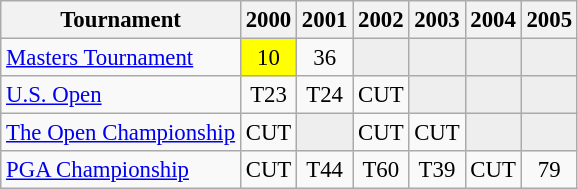<table class="wikitable" style="font-size:95%;text-align:center;">
<tr>
<th>Tournament</th>
<th>2000</th>
<th>2001</th>
<th>2002</th>
<th>2003</th>
<th>2004</th>
<th>2005</th>
</tr>
<tr>
<td align=left><a href='#'>Masters Tournament</a></td>
<td style="background:yellow;">10</td>
<td>36</td>
<td style="background:#eeeeee;"></td>
<td style="background:#eeeeee;"></td>
<td style="background:#eeeeee;"></td>
<td style="background:#eeeeee;"></td>
</tr>
<tr>
<td align=left><a href='#'>U.S. Open</a></td>
<td>T23</td>
<td>T24</td>
<td>CUT</td>
<td style="background:#eeeeee;"></td>
<td style="background:#eeeeee;"></td>
<td style="background:#eeeeee;"></td>
</tr>
<tr>
<td align=left><a href='#'>The Open Championship</a></td>
<td>CUT</td>
<td style="background:#eeeeee;"></td>
<td>CUT</td>
<td>CUT</td>
<td style="background:#eeeeee;"></td>
<td style="background:#eeeeee;"></td>
</tr>
<tr>
<td align=left><a href='#'>PGA Championship</a></td>
<td>CUT</td>
<td>T44</td>
<td>T60</td>
<td>T39</td>
<td>CUT</td>
<td>79</td>
</tr>
</table>
